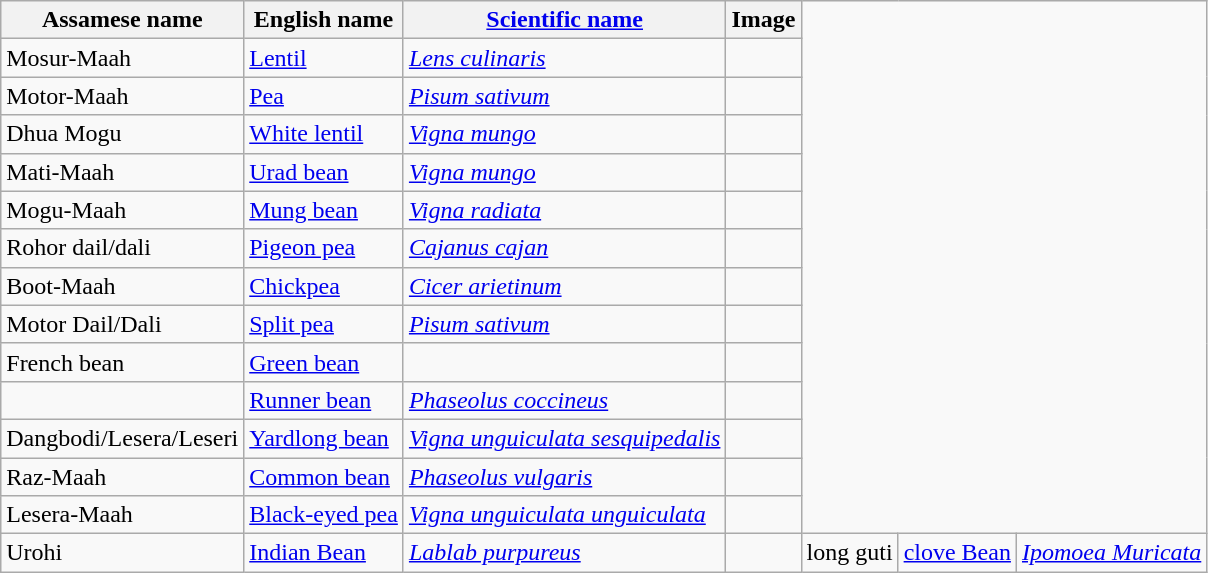<table class="sortable wikitable">
<tr>
<th>Assamese name</th>
<th>English name</th>
<th><a href='#'>Scientific name</a></th>
<th>Image</th>
</tr>
<tr>
<td>Mosur-Maah</td>
<td><a href='#'>Lentil</a></td>
<td><em><a href='#'>Lens culinaris</a></em></td>
<td></td>
</tr>
<tr>
<td>Motor-Maah</td>
<td><a href='#'>Pea</a></td>
<td><em><a href='#'>Pisum sativum</a></em></td>
<td></td>
</tr>
<tr>
<td>Dhua Mogu</td>
<td><a href='#'>White lentil</a></td>
<td><em><a href='#'>Vigna mungo</a></em></td>
<td></td>
</tr>
<tr>
<td>Mati-Maah</td>
<td><a href='#'>Urad bean</a></td>
<td><em><a href='#'>Vigna mungo</a></em></td>
<td></td>
</tr>
<tr>
<td>Mogu-Maah</td>
<td><a href='#'>Mung bean</a></td>
<td><em><a href='#'>Vigna radiata</a></em></td>
<td></td>
</tr>
<tr>
<td>Rohor dail/dali</td>
<td><a href='#'>Pigeon pea</a></td>
<td><em><a href='#'>Cajanus cajan</a></em></td>
<td></td>
</tr>
<tr>
<td>Boot-Maah</td>
<td><a href='#'>Chickpea</a></td>
<td><em><a href='#'>Cicer arietinum</a></em></td>
<td></td>
</tr>
<tr>
<td>Motor Dail/Dali</td>
<td><a href='#'>Split pea</a></td>
<td><em><a href='#'>Pisum sativum</a></em></td>
<td></td>
</tr>
<tr>
<td>French bean</td>
<td><a href='#'>Green bean</a></td>
<td></td>
<td></td>
</tr>
<tr>
<td></td>
<td><a href='#'>Runner bean</a></td>
<td><em><a href='#'>Phaseolus coccineus</a></em></td>
<td></td>
</tr>
<tr>
<td>Dangbodi/Lesera/Leseri</td>
<td><a href='#'>Yardlong bean</a></td>
<td><em><a href='#'>Vigna unguiculata sesquipedalis</a></em></td>
<td><em></em></td>
</tr>
<tr>
<td>Raz-Maah</td>
<td><a href='#'>Common bean</a></td>
<td><em><a href='#'>Phaseolus vulgaris</a></em></td>
<td></td>
</tr>
<tr>
<td>Lesera-Maah</td>
<td><a href='#'>Black-eyed pea</a></td>
<td><em><a href='#'>Vigna unguiculata unguiculata</a></em></td>
<td></td>
</tr>
<tr>
<td>Urohi</td>
<td><a href='#'>Indian Bean</a></td>
<td><em><a href='#'>Lablab purpureus</a></em></td>
<td></td>
<td>long guti</td>
<td><a href='#'>clove Bean</a></td>
<td><em><a href='#'>Ipomoea Muricata</a></em></td>
</tr>
</table>
